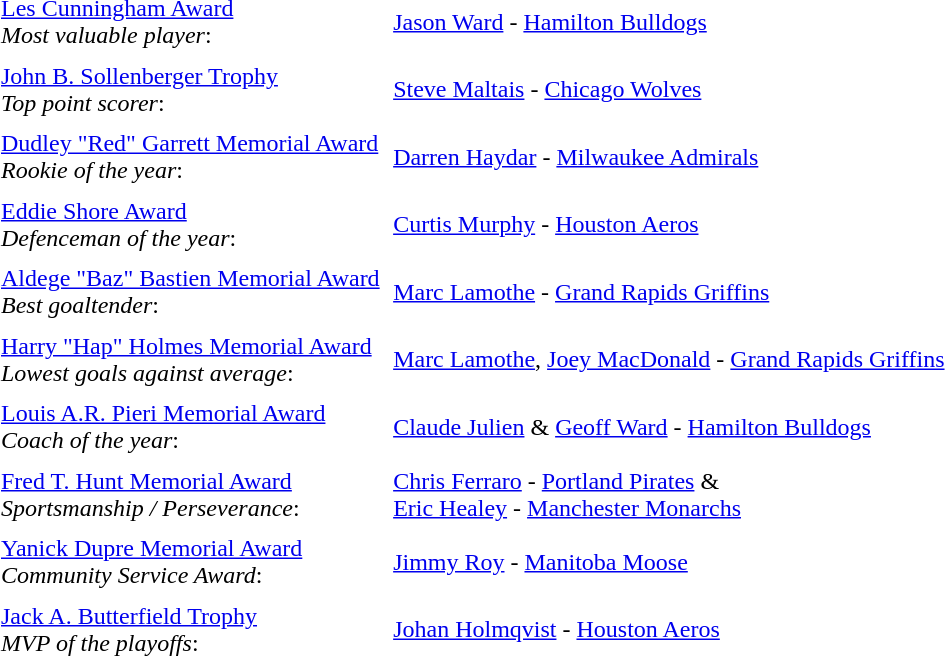<table cellpadding="3" cellspacing="3">
<tr>
<td><a href='#'>Les Cunningham Award</a><br><em>Most valuable player</em>:</td>
<td><a href='#'>Jason Ward</a> - <a href='#'>Hamilton Bulldogs</a></td>
</tr>
<tr>
<td><a href='#'>John B. Sollenberger Trophy</a><br><em>Top point scorer</em>:</td>
<td><a href='#'>Steve Maltais</a> - <a href='#'>Chicago Wolves</a></td>
</tr>
<tr>
<td><a href='#'>Dudley "Red" Garrett Memorial Award</a><br><em>Rookie of the year</em>:</td>
<td><a href='#'>Darren Haydar</a> - <a href='#'>Milwaukee Admirals</a></td>
</tr>
<tr>
<td><a href='#'>Eddie Shore Award</a><br><em>Defenceman of the year</em>:</td>
<td><a href='#'>Curtis Murphy</a> - <a href='#'>Houston Aeros</a></td>
</tr>
<tr>
<td><a href='#'>Aldege "Baz" Bastien Memorial Award</a><br><em>Best goaltender</em>:</td>
<td><a href='#'>Marc Lamothe</a> - <a href='#'>Grand Rapids Griffins</a></td>
</tr>
<tr>
<td><a href='#'>Harry "Hap" Holmes Memorial Award</a><br><em>Lowest goals against average</em>:</td>
<td><a href='#'>Marc Lamothe</a>, <a href='#'>Joey MacDonald</a> - <a href='#'>Grand Rapids Griffins</a></td>
</tr>
<tr>
<td><a href='#'>Louis A.R. Pieri Memorial Award</a><br><em>Coach of the year</em>:</td>
<td><a href='#'>Claude Julien</a> & <a href='#'>Geoff Ward</a> - <a href='#'>Hamilton Bulldogs</a></td>
</tr>
<tr>
<td><a href='#'>Fred T. Hunt Memorial Award</a><br><em>Sportsmanship / Perseverance</em>:</td>
<td><a href='#'>Chris Ferraro</a> - <a href='#'>Portland Pirates</a> & <br> <a href='#'>Eric Healey</a> - <a href='#'>Manchester Monarchs</a></td>
</tr>
<tr>
<td><a href='#'>Yanick Dupre Memorial Award</a><br><em>Community Service Award</em>:</td>
<td><a href='#'>Jimmy Roy</a> - <a href='#'>Manitoba Moose</a></td>
</tr>
<tr>
<td><a href='#'>Jack A. Butterfield Trophy</a><br><em>MVP of the playoffs</em>:</td>
<td><a href='#'>Johan Holmqvist</a> - <a href='#'>Houston Aeros</a></td>
</tr>
</table>
